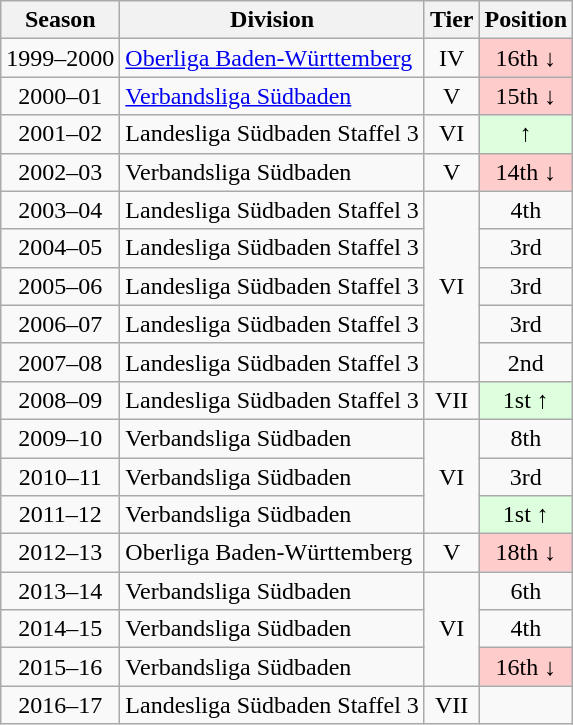<table class="wikitable">
<tr>
<th>Season</th>
<th>Division</th>
<th>Tier</th>
<th>Position</th>
</tr>
<tr align="center">
<td>1999–2000</td>
<td align="left"><a href='#'>Oberliga Baden-Württemberg</a></td>
<td>IV</td>
<td style="background:#ffcccc">16th ↓</td>
</tr>
<tr align="center">
<td>2000–01</td>
<td align="left"><a href='#'>Verbandsliga Südbaden</a></td>
<td>V</td>
<td style="background:#ffcccc">15th ↓</td>
</tr>
<tr align="center">
<td>2001–02</td>
<td align="left">Landesliga Südbaden Staffel 3</td>
<td>VI</td>
<td style="background:#ddffdd">↑</td>
</tr>
<tr align="center">
<td>2002–03</td>
<td align="left">Verbandsliga Südbaden</td>
<td>V</td>
<td style="background:#ffcccc">14th ↓</td>
</tr>
<tr align="center">
<td>2003–04</td>
<td align="left">Landesliga Südbaden Staffel 3</td>
<td rowspan=5>VI</td>
<td>4th</td>
</tr>
<tr align="center">
<td>2004–05</td>
<td align="left">Landesliga Südbaden Staffel 3</td>
<td>3rd</td>
</tr>
<tr align="center">
<td>2005–06</td>
<td align="left">Landesliga Südbaden Staffel 3</td>
<td>3rd</td>
</tr>
<tr align="center">
<td>2006–07</td>
<td align="left">Landesliga Südbaden Staffel 3</td>
<td>3rd</td>
</tr>
<tr align="center">
<td>2007–08</td>
<td align="left">Landesliga Südbaden Staffel 3</td>
<td>2nd</td>
</tr>
<tr align="center">
<td>2008–09</td>
<td align="left">Landesliga Südbaden Staffel 3</td>
<td>VII</td>
<td style="background:#ddffdd">1st ↑</td>
</tr>
<tr align="center">
<td>2009–10</td>
<td align="left">Verbandsliga Südbaden</td>
<td rowspan=3>VI</td>
<td>8th</td>
</tr>
<tr align="center">
<td>2010–11</td>
<td align="left">Verbandsliga Südbaden</td>
<td>3rd</td>
</tr>
<tr align="center">
<td>2011–12</td>
<td align="left">Verbandsliga Südbaden</td>
<td style="background:#ddffdd">1st ↑</td>
</tr>
<tr align="center">
<td>2012–13</td>
<td align="left">Oberliga Baden-Württemberg</td>
<td>V</td>
<td style="background:#ffcccc">18th ↓</td>
</tr>
<tr align="center">
<td>2013–14</td>
<td align="left">Verbandsliga Südbaden</td>
<td rowspan=3>VI</td>
<td>6th</td>
</tr>
<tr align="center">
<td>2014–15</td>
<td align="left">Verbandsliga Südbaden</td>
<td>4th</td>
</tr>
<tr align="center">
<td>2015–16</td>
<td align="left">Verbandsliga Südbaden</td>
<td style="background:#ffcccc">16th ↓</td>
</tr>
<tr align="center">
<td>2016–17</td>
<td align="left">Landesliga Südbaden Staffel 3</td>
<td>VII</td>
<td></td>
</tr>
</table>
